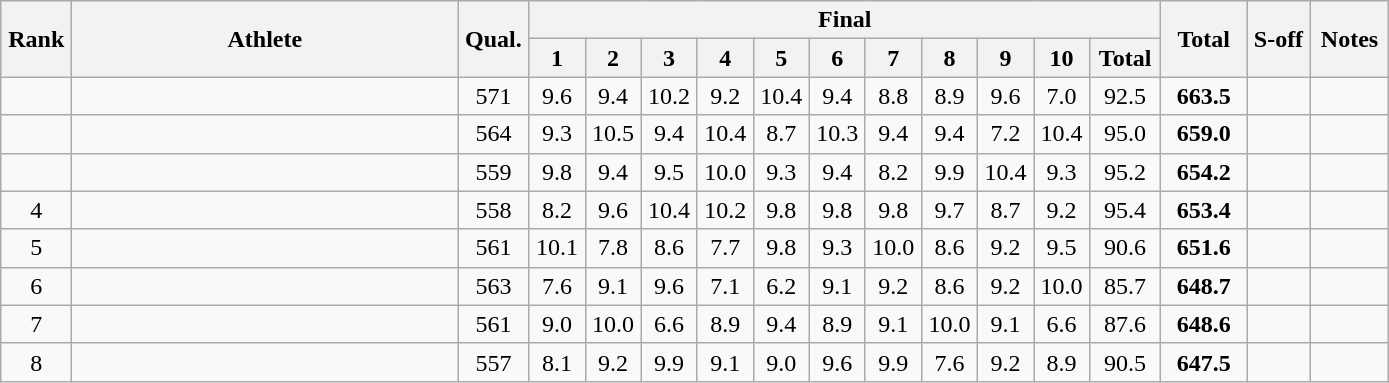<table class="wikitable" style="text-align:center">
<tr>
<th rowspan=2 width=40>Rank</th>
<th rowspan=2 width=250>Athlete</th>
<th rowspan=2 width=40>Qual.</th>
<th colspan=11>Final</th>
<th rowspan=2 width=50>Total</th>
<th rowspan=2 width=35>S-off</th>
<th rowspan=2 width=45>Notes</th>
</tr>
<tr>
<th width=30>1</th>
<th width=30>2</th>
<th width=30>3</th>
<th width=30>4</th>
<th width=30>5</th>
<th width=30>6</th>
<th width=30>7</th>
<th width=30>8</th>
<th width=30>9</th>
<th width=30>10</th>
<th width=40>Total</th>
</tr>
<tr>
<td></td>
<td align=left></td>
<td>571</td>
<td>9.6</td>
<td>9.4</td>
<td>10.2</td>
<td>9.2</td>
<td>10.4</td>
<td>9.4</td>
<td>8.8</td>
<td>8.9</td>
<td>9.6</td>
<td>7.0</td>
<td>92.5</td>
<td><strong>663.5</strong></td>
<td></td>
<td></td>
</tr>
<tr>
<td></td>
<td align=left></td>
<td>564</td>
<td>9.3</td>
<td>10.5</td>
<td>9.4</td>
<td>10.4</td>
<td>8.7</td>
<td>10.3</td>
<td>9.4</td>
<td>9.4</td>
<td>7.2</td>
<td>10.4</td>
<td>95.0</td>
<td><strong>659.0</strong></td>
<td></td>
<td></td>
</tr>
<tr>
<td></td>
<td align=left></td>
<td>559</td>
<td>9.8</td>
<td>9.4</td>
<td>9.5</td>
<td>10.0</td>
<td>9.3</td>
<td>9.4</td>
<td>8.2</td>
<td>9.9</td>
<td>10.4</td>
<td>9.3</td>
<td>95.2</td>
<td><strong>654.2</strong></td>
<td></td>
<td></td>
</tr>
<tr>
<td>4</td>
<td align=left></td>
<td>558</td>
<td>8.2</td>
<td>9.6</td>
<td>10.4</td>
<td>10.2</td>
<td>9.8</td>
<td>9.8</td>
<td>9.8</td>
<td>9.7</td>
<td>8.7</td>
<td>9.2</td>
<td>95.4</td>
<td><strong>653.4</strong></td>
<td></td>
<td></td>
</tr>
<tr>
<td>5</td>
<td align=left></td>
<td>561</td>
<td>10.1</td>
<td>7.8</td>
<td>8.6</td>
<td>7.7</td>
<td>9.8</td>
<td>9.3</td>
<td>10.0</td>
<td>8.6</td>
<td>9.2</td>
<td>9.5</td>
<td>90.6</td>
<td><strong>651.6</strong></td>
<td></td>
<td></td>
</tr>
<tr>
<td>6</td>
<td align=left></td>
<td>563</td>
<td>7.6</td>
<td>9.1</td>
<td>9.6</td>
<td>7.1</td>
<td>6.2</td>
<td>9.1</td>
<td>9.2</td>
<td>8.6</td>
<td>9.2</td>
<td>10.0</td>
<td>85.7</td>
<td><strong>648.7</strong></td>
<td></td>
<td></td>
</tr>
<tr>
<td>7</td>
<td align=left></td>
<td>561</td>
<td>9.0</td>
<td>10.0</td>
<td>6.6</td>
<td>8.9</td>
<td>9.4</td>
<td>8.9</td>
<td>9.1</td>
<td>10.0</td>
<td>9.1</td>
<td>6.6</td>
<td>87.6</td>
<td><strong>648.6</strong></td>
<td></td>
<td></td>
</tr>
<tr>
<td>8</td>
<td align=left></td>
<td>557</td>
<td>8.1</td>
<td>9.2</td>
<td>9.9</td>
<td>9.1</td>
<td>9.0</td>
<td>9.6</td>
<td>9.9</td>
<td>7.6</td>
<td>9.2</td>
<td>8.9</td>
<td>90.5</td>
<td><strong>647.5</strong></td>
<td></td>
<td></td>
</tr>
</table>
